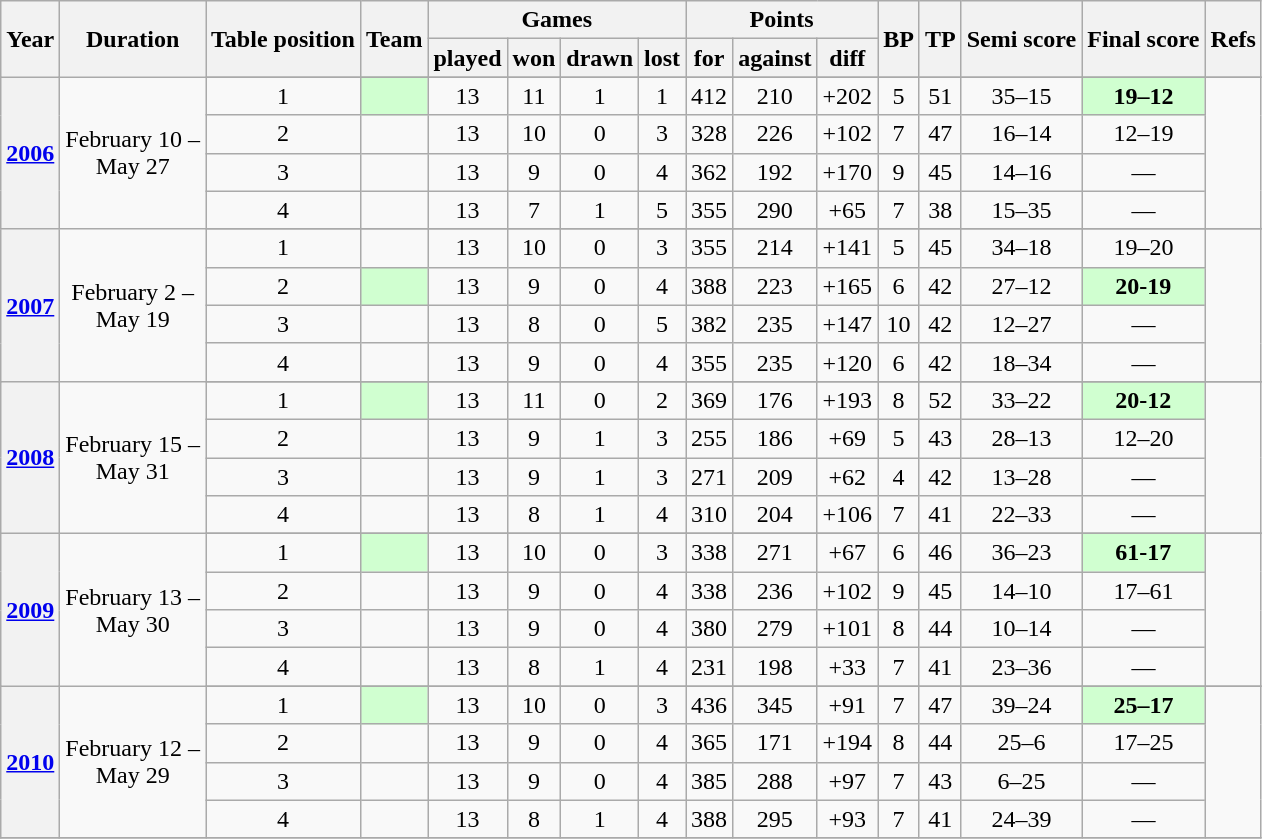<table class="wikitable" style="text-align:center">
<tr>
<th rowspan=2>Year</th>
<th rowspan=2>Duration</th>
<th rowspan=2>Table position</th>
<th rowspan=2>Team</th>
<th colspan=4>Games</th>
<th colspan=3>Points</th>
<th rowspan=2>BP</th>
<th rowspan=2>TP</th>
<th rowspan=2>Semi score</th>
<th rowspan=2>Final score</th>
<th rowspan=2>Refs</th>
</tr>
<tr>
<th>played</th>
<th>won</th>
<th>drawn</th>
<th>lost</th>
<th>for</th>
<th>against</th>
<th>diff</th>
</tr>
<tr>
<th rowspan=5><a href='#'>2006</a></th>
<td rowspan=5>February 10 –<br>May 27</td>
</tr>
<tr>
<td>1</td>
<td bgcolor="#d0ffd0" align=left><strong> </strong></td>
<td>13</td>
<td>11</td>
<td>1</td>
<td>1</td>
<td>412</td>
<td>210</td>
<td>+202</td>
<td>5</td>
<td>51</td>
<td>35–15</td>
<td bgcolor="#d0ffd0"><strong>19–12</strong></td>
<td rowspan=4></td>
</tr>
<tr>
<td>2</td>
<td align=left></td>
<td>13</td>
<td>10</td>
<td>0</td>
<td>3</td>
<td>328</td>
<td>226</td>
<td>+102</td>
<td>7</td>
<td>47</td>
<td>16–14</td>
<td>12–19</td>
</tr>
<tr>
<td>3</td>
<td align=left></td>
<td>13</td>
<td>9</td>
<td>0</td>
<td>4</td>
<td>362</td>
<td>192</td>
<td>+170</td>
<td>9</td>
<td>45</td>
<td>14–16</td>
<td>—</td>
</tr>
<tr>
<td>4</td>
<td align=left></td>
<td>13</td>
<td>7</td>
<td>1</td>
<td>5</td>
<td>355</td>
<td>290</td>
<td>+65</td>
<td>7</td>
<td>38</td>
<td>15–35</td>
<td>—</td>
</tr>
<tr>
<th rowspan=5><a href='#'>2007</a></th>
<td rowspan=5>February 2 –<br>May 19</td>
</tr>
<tr>
<td>1</td>
<td align=left></td>
<td>13</td>
<td>10</td>
<td>0</td>
<td>3</td>
<td>355</td>
<td>214</td>
<td>+141</td>
<td>5</td>
<td>45</td>
<td>34–18</td>
<td>19–20</td>
<td rowspan=4></td>
</tr>
<tr>
<td>2</td>
<td bgcolor="#d0ffd0" align=left><strong> </strong></td>
<td>13</td>
<td>9</td>
<td>0</td>
<td>4</td>
<td>388</td>
<td>223</td>
<td>+165</td>
<td>6</td>
<td>42</td>
<td>27–12</td>
<td bgcolor="#d0ffd0"><strong>20-19</strong></td>
</tr>
<tr>
<td>3</td>
<td align=left></td>
<td>13</td>
<td>8</td>
<td>0</td>
<td>5</td>
<td>382</td>
<td>235</td>
<td>+147</td>
<td>10</td>
<td>42</td>
<td>12–27</td>
<td>—</td>
</tr>
<tr>
<td>4</td>
<td align=left></td>
<td>13</td>
<td>9</td>
<td>0</td>
<td>4</td>
<td>355</td>
<td>235</td>
<td>+120</td>
<td>6</td>
<td>42</td>
<td>18–34</td>
<td>—</td>
</tr>
<tr>
<th rowspan=5><a href='#'>2008</a></th>
<td rowspan=5>February 15 –<br>May 31</td>
</tr>
<tr>
<td>1</td>
<td bgcolor="#d0ffd0" align=left><strong> </strong></td>
<td>13</td>
<td>11</td>
<td>0</td>
<td>2</td>
<td>369</td>
<td>176</td>
<td>+193</td>
<td>8</td>
<td>52</td>
<td>33–22</td>
<td bgcolor="#d0ffd0"><strong>20-12</strong></td>
<td rowspan=4></td>
</tr>
<tr>
<td>2</td>
<td align=left></td>
<td>13</td>
<td>9</td>
<td>1</td>
<td>3</td>
<td>255</td>
<td>186</td>
<td>+69</td>
<td>5</td>
<td>43</td>
<td>28–13</td>
<td>12–20</td>
</tr>
<tr>
<td>3</td>
<td align=left></td>
<td>13</td>
<td>9</td>
<td>1</td>
<td>3</td>
<td>271</td>
<td>209</td>
<td>+62</td>
<td>4</td>
<td>42</td>
<td>13–28</td>
<td>—</td>
</tr>
<tr>
<td>4</td>
<td align=left></td>
<td>13</td>
<td>8</td>
<td>1</td>
<td>4</td>
<td>310</td>
<td>204</td>
<td>+106</td>
<td>7</td>
<td>41</td>
<td>22–33</td>
<td>—</td>
</tr>
<tr>
<th rowspan=5><a href='#'>2009</a></th>
<td rowspan=5>February 13 –<br>May 30</td>
</tr>
<tr>
<td>1</td>
<td bgcolor="#d0ffd0" align=left><strong> </strong></td>
<td>13</td>
<td>10</td>
<td>0</td>
<td>3</td>
<td>338</td>
<td>271</td>
<td>+67</td>
<td>6</td>
<td>46</td>
<td>36–23</td>
<td bgcolor="#d0ffd0"><strong>61-17</strong></td>
<td rowspan=4></td>
</tr>
<tr>
<td>2</td>
<td align=left></td>
<td>13</td>
<td>9</td>
<td>0</td>
<td>4</td>
<td>338</td>
<td>236</td>
<td>+102</td>
<td>9</td>
<td>45</td>
<td>14–10</td>
<td>17–61</td>
</tr>
<tr>
<td>3</td>
<td align=left></td>
<td>13</td>
<td>9</td>
<td>0</td>
<td>4</td>
<td>380</td>
<td>279</td>
<td>+101</td>
<td>8</td>
<td>44</td>
<td>10–14</td>
<td>—</td>
</tr>
<tr>
<td>4</td>
<td align=left></td>
<td>13</td>
<td>8</td>
<td>1</td>
<td>4</td>
<td>231</td>
<td>198</td>
<td>+33</td>
<td>7</td>
<td>41</td>
<td>23–36</td>
<td>—</td>
</tr>
<tr>
<th rowspan=5><a href='#'>2010</a></th>
<td rowspan=5>February 12 –<br>May 29</td>
</tr>
<tr>
<td>1</td>
<td bgcolor="#d0ffd0" align=left><strong>  </strong></td>
<td>13</td>
<td>10</td>
<td>0</td>
<td>3</td>
<td>436</td>
<td>345</td>
<td>+91</td>
<td>7</td>
<td>47</td>
<td>39–24</td>
<td bgcolor="#d0ffd0"><strong>25–17</strong></td>
<td rowspan=4></td>
</tr>
<tr>
<td>2</td>
<td align=left></td>
<td>13</td>
<td>9</td>
<td>0</td>
<td>4</td>
<td>365</td>
<td>171</td>
<td>+194</td>
<td>8</td>
<td>44</td>
<td>25–6</td>
<td>17–25</td>
</tr>
<tr>
<td>3</td>
<td align=left></td>
<td>13</td>
<td>9</td>
<td>0</td>
<td>4</td>
<td>385</td>
<td>288</td>
<td>+97</td>
<td>7</td>
<td>43</td>
<td>6–25</td>
<td>—</td>
</tr>
<tr>
<td>4</td>
<td align=left></td>
<td>13</td>
<td>8</td>
<td>1</td>
<td>4</td>
<td>388</td>
<td>295</td>
<td>+93</td>
<td>7</td>
<td>41</td>
<td>24–39</td>
<td>—</td>
</tr>
<tr>
</tr>
</table>
